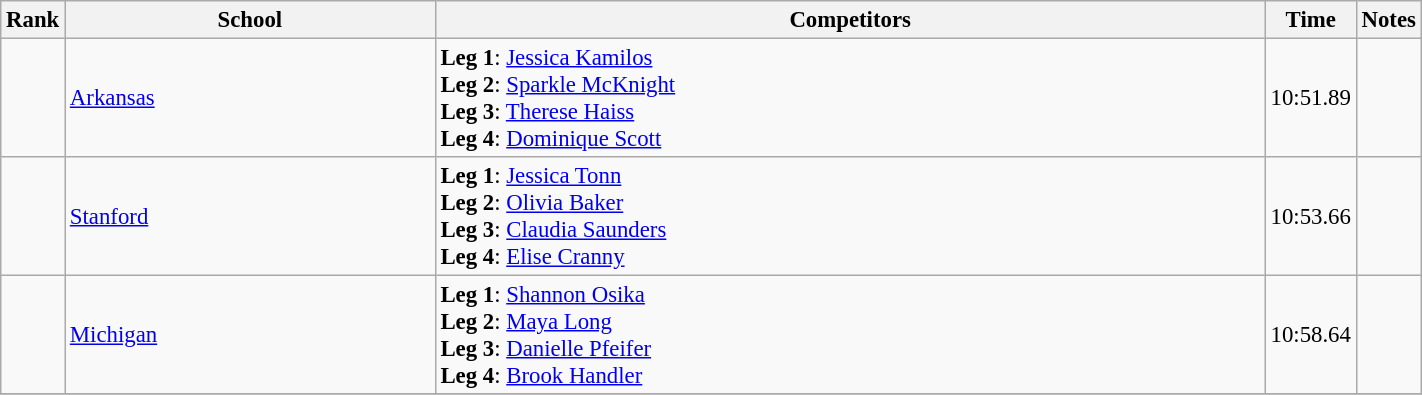<table class="wikitable sortable" width=75% style="text-align:center; font-size:95%">
<tr>
<th width=15>Rank</th>
<th width=300>School</th>
<th width=700>Competitors</th>
<th width=15>Time</th>
<th width=15>Notes</th>
</tr>
<tr>
<td></td>
<td align=left><a href='#'>Arkansas</a></td>
<td align=left><strong>Leg 1</strong>: <a href='#'>Jessica Kamilos</a> <br> <strong>Leg 2</strong>: <a href='#'>Sparkle McKnight</a> <br> <strong>Leg 3</strong>: <a href='#'>Therese Haiss</a> <br> <strong>Leg 4</strong>: <a href='#'>Dominique Scott</a> </td>
<td>10:51.89</td>
<td></td>
</tr>
<tr>
<td></td>
<td align=left><a href='#'>Stanford</a></td>
<td align=left><strong>Leg 1</strong>: <a href='#'>Jessica Tonn</a> <br> <strong>Leg 2</strong>: <a href='#'>Olivia Baker</a> <br> <strong>Leg 3</strong>: <a href='#'>Claudia Saunders</a> <br> <strong>Leg 4</strong>: <a href='#'>Elise Cranny</a></td>
<td>10:53.66</td>
<td></td>
</tr>
<tr>
<td></td>
<td align=left><a href='#'>Michigan</a></td>
<td align=left><strong>Leg 1</strong>: <a href='#'>Shannon Osika</a> <br> <strong>Leg 2</strong>: <a href='#'>Maya Long</a> <br> <strong>Leg 3</strong>: <a href='#'>Danielle Pfeifer</a> <br> <strong>Leg 4</strong>: <a href='#'>Brook Handler</a></td>
<td>10:58.64</td>
<td></td>
</tr>
<tr>
</tr>
</table>
